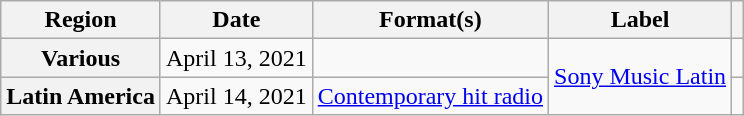<table class="wikitable plainrowheaders" border="1">
<tr>
<th scope="col">Region</th>
<th scope="col">Date</th>
<th scope="col">Format(s)</th>
<th scope="col">Label</th>
<th scope="col"></th>
</tr>
<tr>
<th scope="row">Various</th>
<td>April 13, 2021</td>
<td></td>
<td rowspan="2"><a href='#'>Sony Music Latin</a></td>
<td style="text-align:center;"></td>
</tr>
<tr>
<th scope="row">Latin America</th>
<td>April 14, 2021</td>
<td><a href='#'>Contemporary hit radio</a></td>
<td style="text-align:center;"></td>
</tr>
</table>
